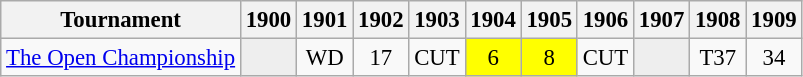<table class="wikitable" style="font-size:95%;text-align:center;">
<tr>
<th>Tournament</th>
<th>1900</th>
<th>1901</th>
<th>1902</th>
<th>1903</th>
<th>1904</th>
<th>1905</th>
<th>1906</th>
<th>1907</th>
<th>1908</th>
<th>1909</th>
</tr>
<tr>
<td align=left><a href='#'>The Open Championship</a></td>
<td style="background:#eeeeee;"></td>
<td>WD</td>
<td>17</td>
<td>CUT</td>
<td style="background:yellow;">6</td>
<td style="background:yellow;">8</td>
<td>CUT</td>
<td style="background:#eeeeee;"></td>
<td>T37</td>
<td>34</td>
</tr>
</table>
